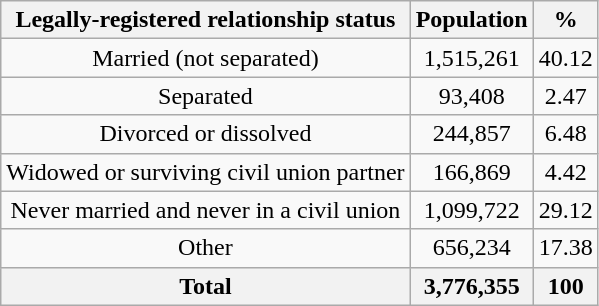<table class=wikitable style="text-align:center;">
<tr>
<th>Legally-registered relationship status</th>
<th>Population</th>
<th>%</th>
</tr>
<tr>
<td>Married (not separated)</td>
<td>1,515,261</td>
<td>40.12</td>
</tr>
<tr>
<td>Separated</td>
<td>93,408</td>
<td>2.47</td>
</tr>
<tr>
<td>Divorced or dissolved</td>
<td>244,857</td>
<td>6.48</td>
</tr>
<tr>
<td>Widowed or surviving civil union partner</td>
<td>166,869</td>
<td>4.42</td>
</tr>
<tr>
<td>Never married and never in a civil union</td>
<td>1,099,722</td>
<td>29.12</td>
</tr>
<tr>
<td>Other</td>
<td>656,234</td>
<td>17.38</td>
</tr>
<tr>
<th>Total</th>
<th>3,776,355</th>
<th>100</th>
</tr>
</table>
